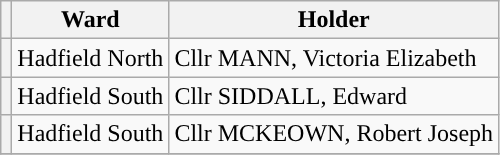<table class="wikitable">
<tr>
<th></th>
<th>Ward</th>
<th>Holder</th>
</tr>
<tr>
<th style="background-color: "></th>
<td>Hadfield North</td>
<td>Cllr MANN, Victoria Elizabeth</td>
</tr>
<tr>
<th style="background-color: "></th>
<td>Hadfield South</td>
<td>Cllr SIDDALL, Edward</td>
</tr>
<tr>
<th style="background-color: "></th>
<td>Hadfield South</td>
<td>Cllr MCKEOWN, Robert Joseph</td>
</tr>
<tr>
</tr>
</table>
